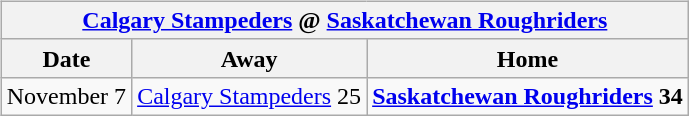<table cellspacing="10">
<tr>
<td valign="top"><br><table class="wikitable">
<tr>
<th colspan="4"><a href='#'>Calgary Stampeders</a> @ <a href='#'>Saskatchewan Roughriders</a></th>
</tr>
<tr>
<th>Date</th>
<th>Away</th>
<th>Home</th>
</tr>
<tr>
<td>November 7</td>
<td><a href='#'>Calgary Stampeders</a> 25</td>
<td><strong><a href='#'>Saskatchewan Roughriders</a> 34</strong></td>
</tr>
</table>
</td>
</tr>
</table>
